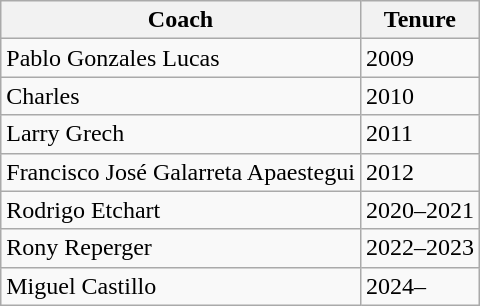<table class="wikitable">
<tr>
<th>Coach</th>
<th>Tenure</th>
</tr>
<tr>
<td>Pablo Gonzales Lucas</td>
<td>2009</td>
</tr>
<tr>
<td>Charles</td>
<td>2010</td>
</tr>
<tr>
<td>Larry Grech</td>
<td>2011</td>
</tr>
<tr>
<td>Francisco José Galarreta Apaestegui</td>
<td>2012</td>
</tr>
<tr>
<td>Rodrigo Etchart</td>
<td>2020–2021</td>
</tr>
<tr>
<td>Rony Reperger</td>
<td>2022–2023</td>
</tr>
<tr>
<td>Miguel Castillo</td>
<td>2024–</td>
</tr>
</table>
